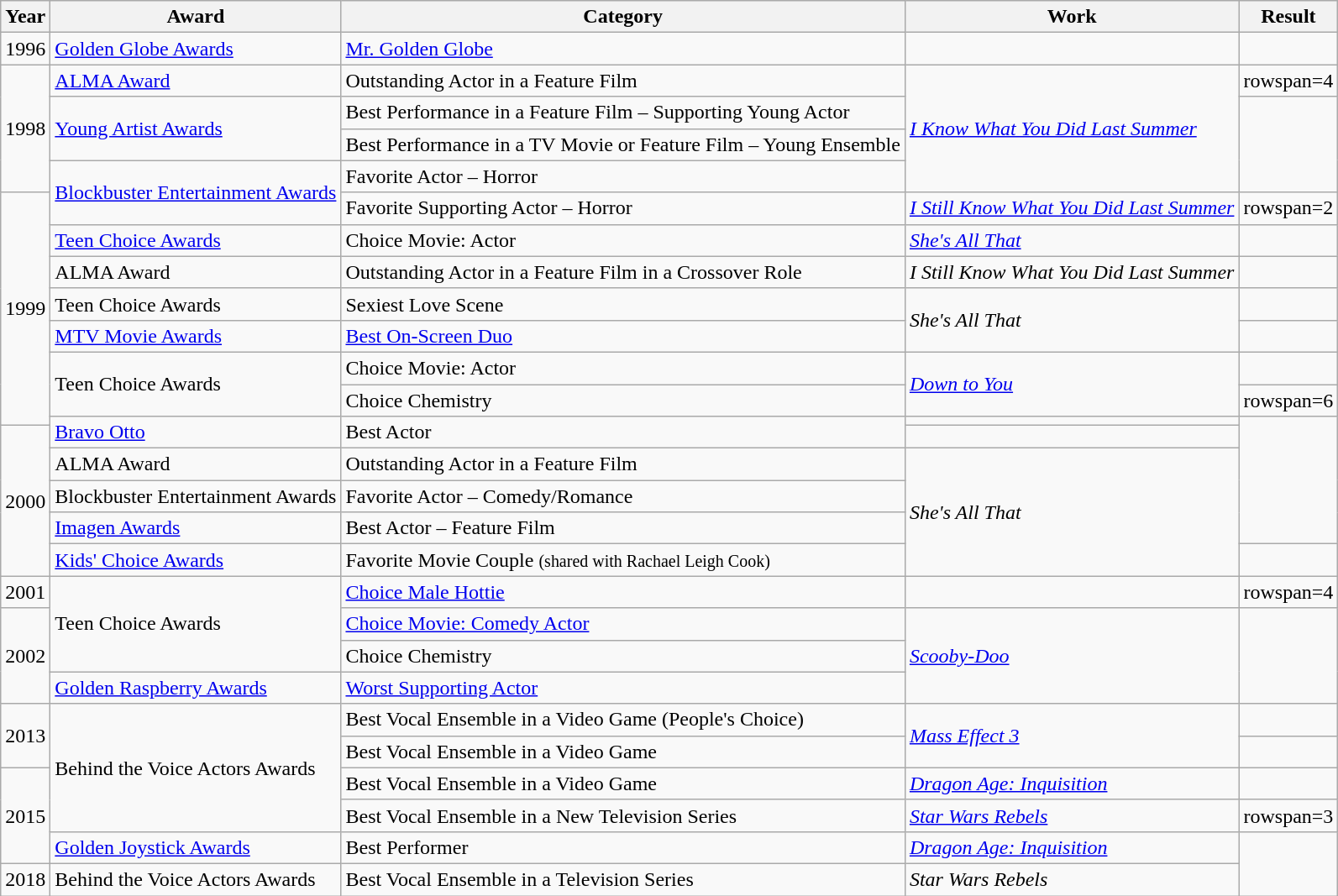<table class="wikitable sortable">
<tr>
<th>Year</th>
<th>Award</th>
<th>Category</th>
<th>Work</th>
<th>Result</th>
</tr>
<tr>
<td>1996</td>
<td><a href='#'>Golden Globe Awards</a></td>
<td><a href='#'>Mr. Golden Globe</a> </td>
<td></td>
<td></td>
</tr>
<tr>
<td rowspan=4>1998</td>
<td><a href='#'>ALMA Award</a></td>
<td>Outstanding Actor in a Feature Film</td>
<td rowspan=4><em><a href='#'>I Know What You Did Last Summer</a></em></td>
<td>rowspan=4 </td>
</tr>
<tr>
<td rowspan=2><a href='#'>Young Artist Awards</a></td>
<td>Best Performance in a Feature Film – Supporting Young Actor</td>
</tr>
<tr>
<td>Best Performance in a TV Movie or Feature Film – Young Ensemble </td>
</tr>
<tr>
<td rowspan=2><a href='#'>Blockbuster Entertainment Awards</a></td>
<td>Favorite Actor – Horror</td>
</tr>
<tr>
<td rowspan=8>1999</td>
<td>Favorite Supporting Actor – Horror</td>
<td><em><a href='#'>I Still Know What You Did Last Summer</a></em></td>
<td>rowspan=2 </td>
</tr>
<tr>
<td><a href='#'>Teen Choice Awards</a></td>
<td>Choice Movie: Actor</td>
<td><em><a href='#'>She's All That</a></em></td>
</tr>
<tr>
<td>ALMA Award</td>
<td>Outstanding Actor in a Feature Film in a Crossover Role</td>
<td><em>I Still Know What You Did Last Summer</em></td>
<td></td>
</tr>
<tr>
<td>Teen Choice Awards</td>
<td>Sexiest Love Scene </td>
<td rowspan=2><em>She's All That</em></td>
<td></td>
</tr>
<tr>
<td><a href='#'>MTV Movie Awards</a></td>
<td><a href='#'>Best On-Screen Duo</a> </td>
<td></td>
</tr>
<tr>
<td rowspan=2>Teen Choice Awards</td>
<td>Choice Movie: Actor</td>
<td rowspan=2><em><a href='#'>Down to You</a></em></td>
<td></td>
</tr>
<tr>
<td>Choice Chemistry </td>
<td>rowspan=6 </td>
</tr>
<tr>
<td rowspan=2><a href='#'>Bravo Otto</a></td>
<td rowspan=2>Best Actor</td>
<td></td>
</tr>
<tr>
<td rowspan=5>2000</td>
<td></td>
</tr>
<tr>
<td>ALMA Award</td>
<td>Outstanding Actor in a Feature Film</td>
<td rowspan=4><em>She's All That</em></td>
</tr>
<tr>
<td>Blockbuster Entertainment Awards</td>
<td>Favorite Actor – Comedy/Romance</td>
</tr>
<tr>
<td><a href='#'>Imagen Awards</a></td>
<td>Best Actor – Feature Film</td>
</tr>
<tr>
<td><a href='#'>Kids' Choice Awards</a></td>
<td>Favorite Movie Couple <small>(shared with Rachael Leigh Cook)</small></td>
<td></td>
</tr>
<tr>
<td>2001</td>
<td rowspan=3>Teen Choice Awards</td>
<td><a href='#'>Choice Male Hottie</a></td>
<td></td>
<td>rowspan=4 </td>
</tr>
<tr>
<td rowspan=3>2002</td>
<td><a href='#'>Choice Movie: Comedy Actor</a></td>
<td rowspan=3><em><a href='#'>Scooby-Doo</a></em></td>
</tr>
<tr>
<td>Choice Chemistry </td>
</tr>
<tr>
<td><a href='#'>Golden Raspberry Awards</a></td>
<td><a href='#'>Worst Supporting Actor</a></td>
</tr>
<tr>
<td rowspan=2>2013</td>
<td rowspan=4>Behind the Voice Actors Awards</td>
<td>Best Vocal Ensemble in a Video Game (People's Choice) </td>
<td rowspan=2><em><a href='#'>Mass Effect 3</a></em></td>
<td></td>
</tr>
<tr>
<td>Best Vocal Ensemble in a Video Game </td>
<td></td>
</tr>
<tr>
<td rowspan=3>2015</td>
<td>Best Vocal Ensemble in a Video Game </td>
<td><em><a href='#'>Dragon Age: Inquisition</a></em></td>
<td></td>
</tr>
<tr>
<td>Best Vocal Ensemble in a New Television Series </td>
<td><em><a href='#'>Star Wars Rebels</a></em></td>
<td>rowspan=3 </td>
</tr>
<tr>
<td><a href='#'>Golden Joystick Awards</a></td>
<td>Best Performer</td>
<td><em><a href='#'>Dragon Age: Inquisition</a></em></td>
</tr>
<tr>
<td>2018</td>
<td>Behind the Voice Actors Awards</td>
<td>Best Vocal Ensemble in a Television Series </td>
<td><em>Star Wars Rebels</em></td>
</tr>
</table>
